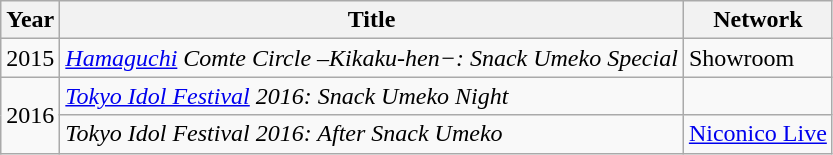<table class="wikitable">
<tr>
<th>Year</th>
<th>Title</th>
<th>Network</th>
</tr>
<tr>
<td>2015</td>
<td><em><a href='#'>Hamaguchi</a> Comte Circle –Kikaku-hen−: Snack Umeko Special</em></td>
<td>Showroom</td>
</tr>
<tr>
<td rowspan="2">2016</td>
<td><em><a href='#'>Tokyo Idol Festival</a> 2016: Snack Umeko Night</em></td>
<td></td>
</tr>
<tr>
<td><em>Tokyo Idol Festival 2016: After Snack Umeko</em></td>
<td><a href='#'>Niconico Live</a></td>
</tr>
</table>
